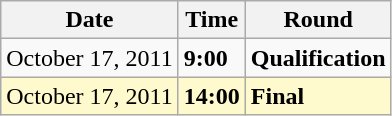<table class="wikitable">
<tr>
<th>Date</th>
<th>Time</th>
<th>Round</th>
</tr>
<tr>
<td>October 17, 2011</td>
<td><strong>9:00</strong></td>
<td><strong>Qualification</strong></td>
</tr>
<tr style=background:lemonchiffon>
<td>October 17, 2011</td>
<td><strong>14:00</strong></td>
<td><strong>Final</strong></td>
</tr>
</table>
